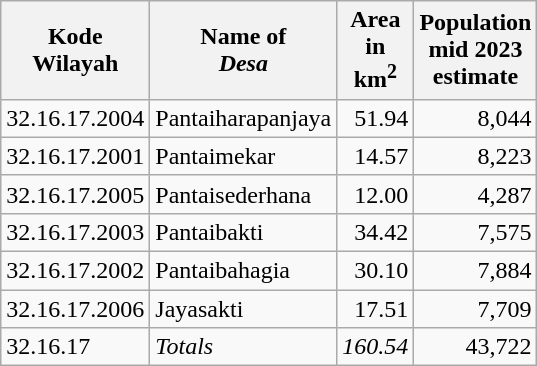<table class="wikitable">
<tr>
<th>Kode <br>Wilayah</th>
<th>Name of <br> <em>Desa</em></th>
<th>Area <br>in <br>km<sup>2</sup></th>
<th>Population<br>mid 2023<br>estimate</th>
</tr>
<tr>
<td>32.16.17.2004</td>
<td>Pantaiharapanjaya</td>
<td align="right">51.94</td>
<td align="right">8,044</td>
</tr>
<tr>
<td>32.16.17.2001</td>
<td>Pantaimekar</td>
<td align="right">14.57</td>
<td align="right">8,223</td>
</tr>
<tr>
<td>32.16.17.2005</td>
<td>Pantaisederhana</td>
<td align="right">12.00</td>
<td align="right">4,287</td>
</tr>
<tr>
<td>32.16.17.2003</td>
<td>Pantaibakti</td>
<td align="right">34.42</td>
<td align="right">7,575</td>
</tr>
<tr>
<td>32.16.17.2002</td>
<td>Pantaibahagia</td>
<td align="right">30.10</td>
<td align="right">7,884</td>
</tr>
<tr>
<td>32.16.17.2006</td>
<td>Jayasakti</td>
<td align="right">17.51</td>
<td align="right">7,709</td>
</tr>
<tr>
<td>32.16.17</td>
<td><em>Totals</em></td>
<td align="right"><em>160.54</em></td>
<td align="right">43,722</td>
</tr>
</table>
